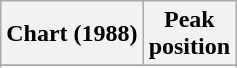<table class="wikitable sortable plainrowheaders" style="text-align:center">
<tr>
<th scope="col">Chart (1988)</th>
<th scope="col">Peak<br>position</th>
</tr>
<tr>
</tr>
<tr>
</tr>
<tr>
</tr>
<tr>
</tr>
<tr>
</tr>
</table>
